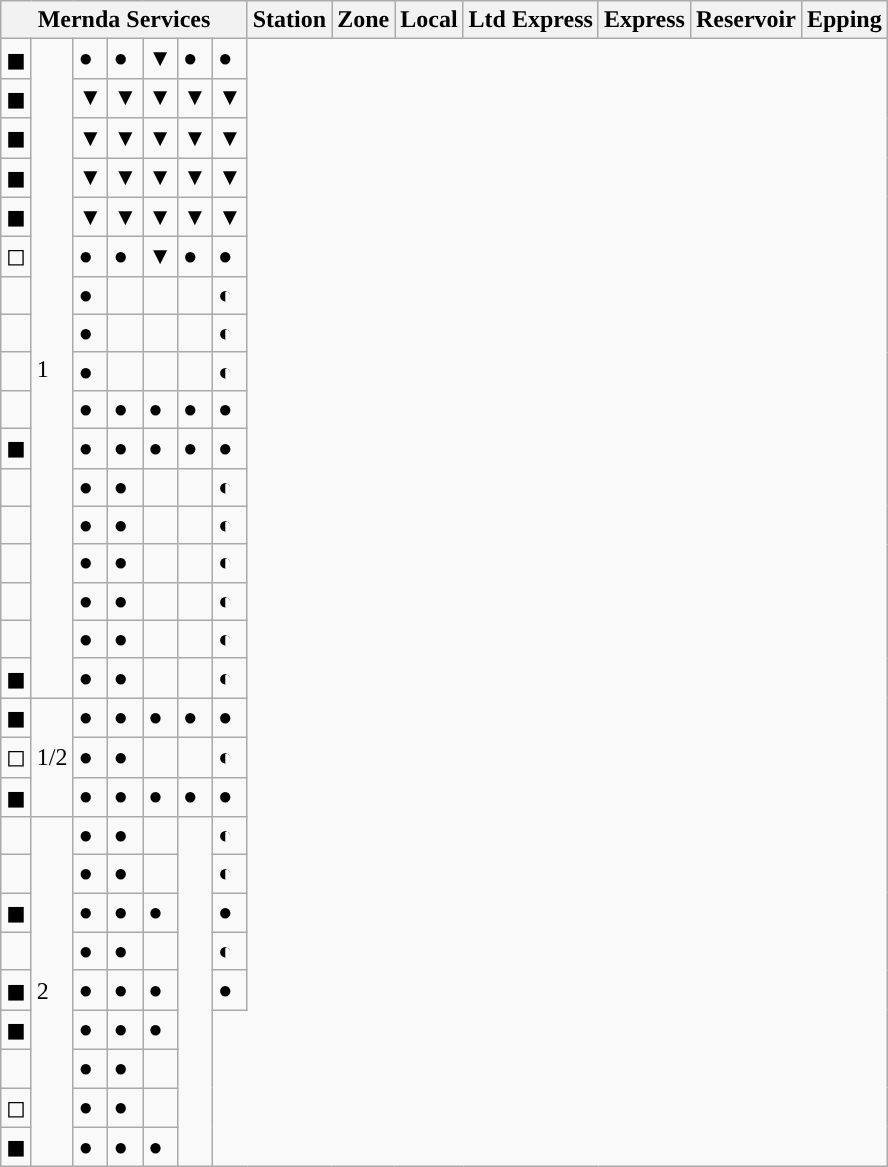<table class="wikitable defaultcenter col1left">
<tr>
<th colspan="7" style="background:#"><span>Mernda Services</span></th>
<th>Station</th>
<th>Zone</th>
<th>Local</th>
<th>Ltd Express</th>
<th>Express</th>
<th>Reservoir</th>
<th>Epping</th>
</tr>
<tr>
<td>◼ </td>
<td rowspan="17">1</td>
<td>●</td>
<td>●</td>
<td>▼</td>
<td>●</td>
<td>●</td>
</tr>
<tr>
<td>◼ </td>
<td>▼</td>
<td>▼</td>
<td>▼</td>
<td>▼</td>
<td>▼</td>
</tr>
<tr>
<td>◼ </td>
<td>▼</td>
<td>▼</td>
<td>▼</td>
<td>▼</td>
<td>▼</td>
</tr>
<tr>
<td>◼ </td>
<td>▼</td>
<td>▼</td>
<td>▼</td>
<td>▼</td>
<td>▼</td>
</tr>
<tr>
<td>◼ </td>
<td>▼</td>
<td>▼</td>
<td>▼</td>
<td>▼</td>
<td>▼</td>
</tr>
<tr>
<td>◻ </td>
<td>●</td>
<td>●</td>
<td>▼</td>
<td>●</td>
<td>●</td>
</tr>
<tr>
<td> </td>
<td>●</td>
<td></td>
<td></td>
<td></td>
<td>◐</td>
</tr>
<tr>
<td> </td>
<td>●</td>
<td></td>
<td></td>
<td></td>
<td>◐</td>
</tr>
<tr>
<td> </td>
<td>●</td>
<td></td>
<td></td>
<td></td>
<td>◐</td>
</tr>
<tr>
<td> </td>
<td>●</td>
<td>●</td>
<td>●</td>
<td>●</td>
<td>●</td>
</tr>
<tr>
<td>◼ </td>
<td>●</td>
<td>●</td>
<td>●</td>
<td>●</td>
<td>●</td>
</tr>
<tr>
<td> </td>
<td>●</td>
<td>●</td>
<td></td>
<td></td>
<td>◐</td>
</tr>
<tr>
<td> </td>
<td>●</td>
<td>●</td>
<td></td>
<td></td>
<td>◐</td>
</tr>
<tr>
<td> </td>
<td>●</td>
<td>●</td>
<td></td>
<td></td>
<td>◐</td>
</tr>
<tr>
<td> </td>
<td>●</td>
<td>●</td>
<td></td>
<td></td>
<td>◐</td>
</tr>
<tr>
<td> </td>
<td>●</td>
<td>●</td>
<td></td>
<td></td>
<td>◐</td>
</tr>
<tr>
<td>◼ </td>
<td>●</td>
<td>●</td>
<td></td>
<td></td>
<td>◐</td>
</tr>
<tr>
<td>◼ </td>
<td rowspan="3">1/2</td>
<td>●</td>
<td>●</td>
<td>●</td>
<td>●</td>
<td>●</td>
</tr>
<tr>
<td>◻ </td>
<td>●</td>
<td>●</td>
<td></td>
<td></td>
<td>◐</td>
</tr>
<tr>
<td>◼ </td>
<td>●</td>
<td>●</td>
<td>●</td>
<td>●</td>
<td>●</td>
</tr>
<tr>
<td> </td>
<td rowspan="9">2</td>
<td>●</td>
<td>●</td>
<td></td>
<td rowspan="9"></td>
<td>◐</td>
</tr>
<tr>
<td> </td>
<td>●</td>
<td>●</td>
<td></td>
<td>◐</td>
</tr>
<tr>
<td>◼ </td>
<td>●</td>
<td>●</td>
<td>●</td>
<td>●</td>
</tr>
<tr>
<td> </td>
<td>●</td>
<td>●</td>
<td></td>
<td>◐</td>
</tr>
<tr>
<td>◼ </td>
<td>●</td>
<td>●</td>
<td>●</td>
<td>●</td>
</tr>
<tr>
<td>◼ </td>
<td>●</td>
<td>●</td>
<td>●</td>
</tr>
<tr>
<td> </td>
<td>●</td>
<td>●</td>
<td></td>
</tr>
<tr>
<td>◻ </td>
<td>●</td>
<td>●</td>
<td></td>
</tr>
<tr>
<td>◼ </td>
<td>●</td>
<td>●</td>
<td>●</td>
</tr>
</table>
